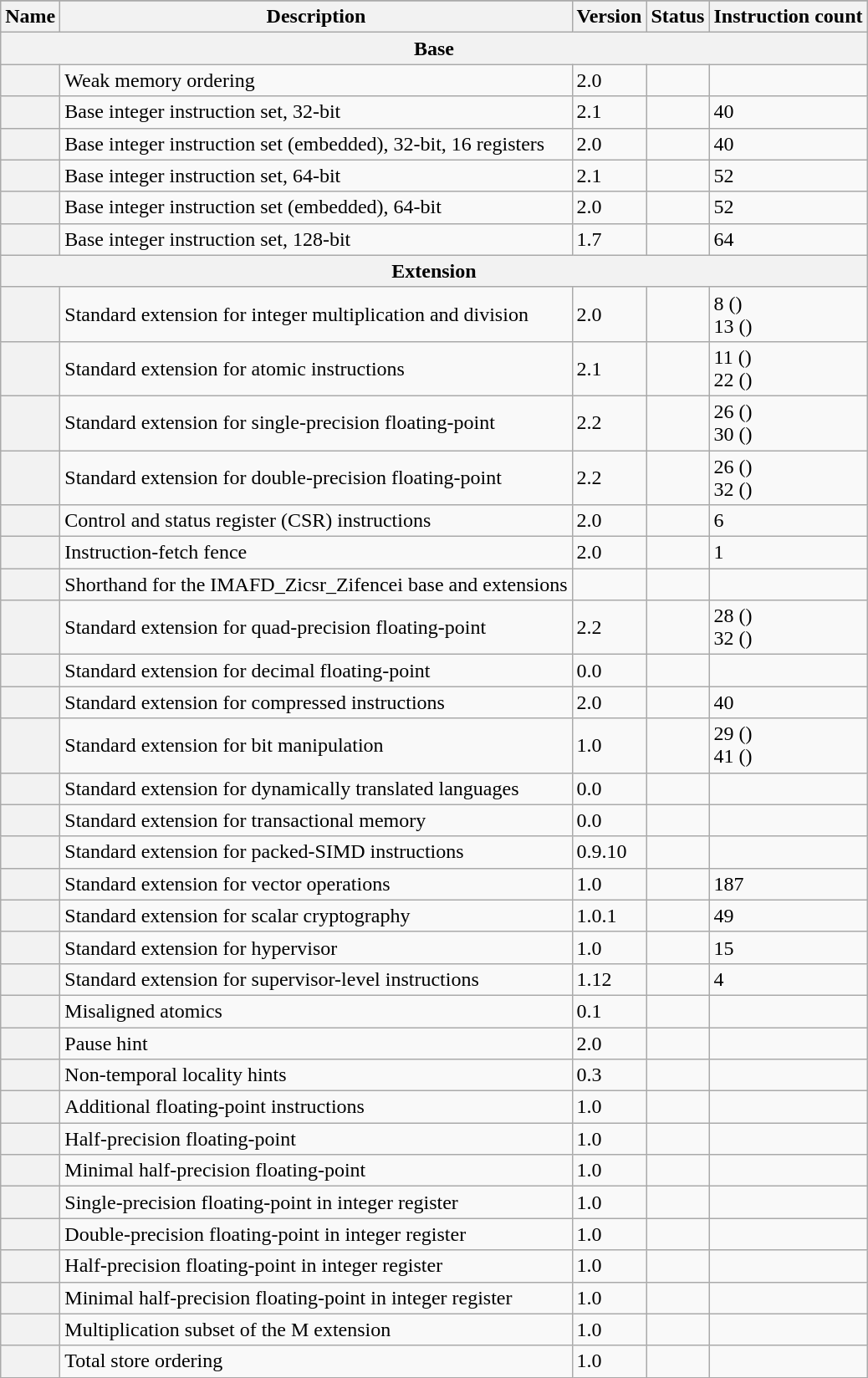<table class="wikitable plainrowheaders">
<tr>
</tr>
<tr>
<th scope="col">Name</th>
<th scope="col">Description</th>
<th scope="col">Version</th>
<th scope="col">Status</th>
<th>Instruction count</th>
</tr>
<tr>
<th colspan=5>Base</th>
</tr>
<tr>
<th scope="row"></th>
<td>Weak memory ordering</td>
<td>2.0</td>
<td></td>
<td></td>
</tr>
<tr>
<th scope="row"></th>
<td>Base integer instruction set, 32-bit</td>
<td>2.1</td>
<td></td>
<td>40</td>
</tr>
<tr>
<th scope="row"></th>
<td>Base integer instruction set (embedded), 32-bit, 16 registers</td>
<td>2.0</td>
<td></td>
<td>40</td>
</tr>
<tr>
<th scope="row"></th>
<td>Base integer instruction set, 64-bit</td>
<td>2.1</td>
<td></td>
<td>52</td>
</tr>
<tr>
<th scope="row"></th>
<td>Base integer instruction set (embedded), 64-bit</td>
<td>2.0</td>
<td></td>
<td>52</td>
</tr>
<tr>
<th scope="row"></th>
<td>Base integer instruction set, 128-bit</td>
<td>1.7</td>
<td></td>
<td>64</td>
</tr>
<tr>
<th colspan=5>Extension</th>
</tr>
<tr>
<th scope="row"></th>
<td>Standard extension for integer multiplication and division</td>
<td>2.0</td>
<td></td>
<td>8 ()<br>13 ()</td>
</tr>
<tr>
<th scope="row"></th>
<td>Standard extension for atomic instructions</td>
<td>2.1</td>
<td></td>
<td>11 ()<br>22 ()</td>
</tr>
<tr>
<th scope="row"></th>
<td>Standard extension for single-precision floating-point</td>
<td>2.2</td>
<td></td>
<td>26 ()<br>30 ()</td>
</tr>
<tr>
<th scope="row"></th>
<td>Standard extension for double-precision floating-point</td>
<td>2.2</td>
<td></td>
<td>26 ()<br>32 ()</td>
</tr>
<tr>
<th scope="row"></th>
<td>Control and status register (CSR) instructions</td>
<td>2.0</td>
<td></td>
<td>6</td>
</tr>
<tr>
<th scope="row"></th>
<td>Instruction-fetch fence</td>
<td>2.0</td>
<td></td>
<td>1</td>
</tr>
<tr>
<th scope="row"></th>
<td>Shorthand for the IMAFD_Zicsr_Zifencei base and extensions</td>
<td></td>
<td></td>
<td></td>
</tr>
<tr>
<th scope="row"></th>
<td>Standard extension for quad-precision floating-point</td>
<td>2.2</td>
<td></td>
<td>28 ()<br>32 ()</td>
</tr>
<tr>
<th scope="row"></th>
<td>Standard extension for decimal floating-point</td>
<td>0.0</td>
<td></td>
<td></td>
</tr>
<tr>
<th scope="row"></th>
<td>Standard extension for compressed instructions</td>
<td>2.0</td>
<td></td>
<td>40</td>
</tr>
<tr>
<th scope="row"></th>
<td>Standard extension for bit manipulation</td>
<td>1.0</td>
<td></td>
<td>29 ()<br>41 ()</td>
</tr>
<tr>
<th scope="row"></th>
<td>Standard extension for dynamically translated languages</td>
<td>0.0</td>
<td></td>
<td></td>
</tr>
<tr>
<th scope="row"></th>
<td>Standard extension for transactional memory</td>
<td>0.0</td>
<td></td>
<td></td>
</tr>
<tr>
<th scope="row"></th>
<td>Standard extension for packed-SIMD instructions</td>
<td>0.9.10</td>
<td></td>
<td></td>
</tr>
<tr>
<th scope="row"></th>
<td>Standard extension for vector operations</td>
<td>1.0</td>
<td></td>
<td>187</td>
</tr>
<tr>
<th scope="row"></th>
<td>Standard extension for scalar cryptography</td>
<td>1.0.1</td>
<td></td>
<td>49</td>
</tr>
<tr>
<th scope="row"></th>
<td>Standard extension for hypervisor</td>
<td>1.0</td>
<td></td>
<td>15</td>
</tr>
<tr>
<th scope="row"></th>
<td>Standard extension for supervisor-level instructions</td>
<td>1.12</td>
<td></td>
<td>4</td>
</tr>
<tr>
<th scope="row"></th>
<td>Misaligned atomics</td>
<td>0.1</td>
<td></td>
<td></td>
</tr>
<tr>
<th scope="row"></th>
<td>Pause hint</td>
<td>2.0</td>
<td></td>
<td></td>
</tr>
<tr>
<th scope="row"></th>
<td>Non-temporal locality hints</td>
<td>0.3</td>
<td></td>
<td></td>
</tr>
<tr>
<th scope="row"></th>
<td>Additional floating-point instructions</td>
<td>1.0</td>
<td></td>
<td></td>
</tr>
<tr>
<th scope="row"></th>
<td>Half-precision floating-point</td>
<td>1.0</td>
<td></td>
<td></td>
</tr>
<tr>
<th scope="row"></th>
<td>Minimal half-precision floating-point</td>
<td>1.0</td>
<td></td>
<td></td>
</tr>
<tr>
<th scope="row"></th>
<td>Single-precision floating-point in integer register</td>
<td>1.0</td>
<td></td>
<td></td>
</tr>
<tr>
<th scope="row"></th>
<td>Double-precision floating-point in integer register</td>
<td>1.0</td>
<td></td>
<td></td>
</tr>
<tr>
<th scope="row"></th>
<td>Half-precision floating-point in integer register</td>
<td>1.0</td>
<td></td>
<td></td>
</tr>
<tr>
<th scope="row"></th>
<td>Minimal half-precision floating-point in integer register</td>
<td>1.0</td>
<td></td>
<td></td>
</tr>
<tr>
<th scope="row"></th>
<td>Multiplication subset of the M extension</td>
<td>1.0</td>
<td></td>
<td></td>
</tr>
<tr>
<th scope="row"></th>
<td>Total store ordering</td>
<td>1.0</td>
<td></td>
<td></td>
</tr>
</table>
